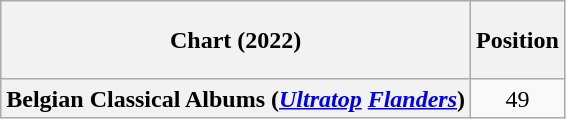<table class="wikitable sortable plainrowheaders">
<tr>
<th scope="col" height=45>Chart (2022)</th>
<th scope="col">Position</th>
</tr>
<tr>
<th scope="row">Belgian Classical Albums (<em><a href='#'>Ultratop</a> <a href='#'>Flanders</a></em>)</th>
<td style="text-align:center;">49</td>
</tr>
</table>
